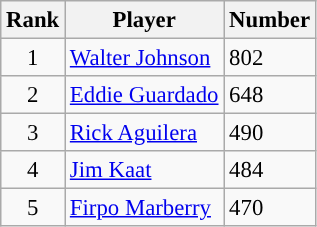<table class="wikitable" style="font-size: 95%; text-align:left;">
<tr>
<th>Rank</th>
<th>Player</th>
<th>Number</th>
</tr>
<tr>
<td align="center">1</td>
<td><a href='#'>Walter Johnson</a></td>
<td>802</td>
</tr>
<tr>
<td align="center">2</td>
<td><a href='#'>Eddie Guardado</a></td>
<td>648</td>
</tr>
<tr>
<td align="center">3</td>
<td><a href='#'>Rick Aguilera</a></td>
<td>490</td>
</tr>
<tr>
<td align="center">4</td>
<td><a href='#'>Jim Kaat</a></td>
<td>484</td>
</tr>
<tr>
<td align="center">5</td>
<td><a href='#'>Firpo Marberry</a></td>
<td>470</td>
</tr>
</table>
